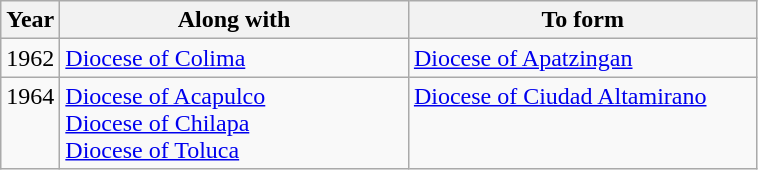<table class="wikitable">
<tr>
<th>Year</th>
<th width="225">Along with</th>
<th width="225">To form</th>
</tr>
<tr valign="top">
<td>1962</td>
<td><a href='#'>Diocese of Colima</a></td>
<td><a href='#'>Diocese of Apatzingan</a></td>
</tr>
<tr valign=top>
<td>1964</td>
<td><a href='#'>Diocese of Acapulco</a><br><a href='#'>Diocese of Chilapa</a><br><a href='#'>Diocese of Toluca</a></td>
<td><a href='#'>Diocese of Ciudad Altamirano</a></td>
</tr>
</table>
